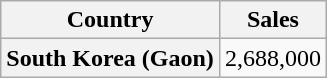<table class="wikitable plainrowheaders" style="text-align:center">
<tr>
<th>Country</th>
<th>Sales</th>
</tr>
<tr>
<th scope="row">South Korea (Gaon)</th>
<td>2,688,000</td>
</tr>
</table>
